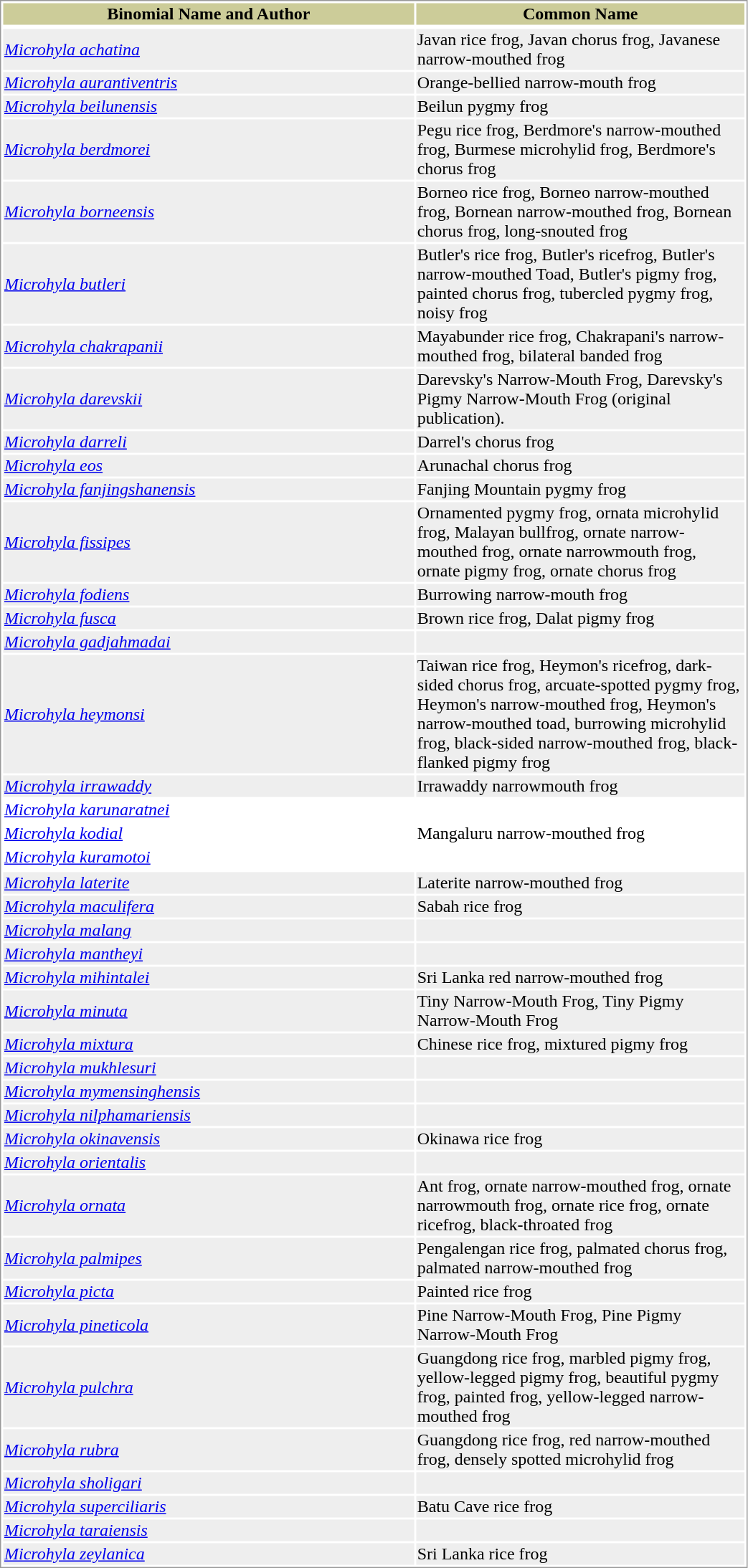<table style="text-align:left; border:1px solid #999999; width: 55%">
<tr style="background:#CCCC99; text-align: center; ">
<th style="width: 50%; ">Binomial Name and Author</th>
<th style="width: 40%; ">Common Name</th>
</tr>
<tr>
</tr>
<tr style="background:#EEEEEE;">
<td><em><a href='#'>Microhyla achatina</a></em> </td>
<td>Javan rice frog, Javan chorus frog, Javanese narrow-mouthed frog</td>
</tr>
<tr style="background:#EEEEEE;">
<td><em><a href='#'>Microhyla aurantiventris</a></em> </td>
<td>Orange-bellied  narrow-mouth frog</td>
</tr>
<tr style="background:#EEEEEE;">
<td><em><a href='#'>Microhyla beilunensis</a></em> </td>
<td>Beilun pygmy frog</td>
</tr>
<tr style="background:#EEEEEE;">
<td><em><a href='#'>Microhyla berdmorei</a></em> </td>
<td>Pegu rice frog, Berdmore's narrow-mouthed frog, Burmese microhylid frog, Berdmore's chorus frog</td>
</tr>
<tr style="background:#EEEEEE;">
<td><em><a href='#'>Microhyla borneensis</a></em> </td>
<td>Borneo rice frog, Borneo narrow-mouthed frog, Bornean narrow-mouthed frog, Bornean chorus frog, long-snouted frog</td>
</tr>
<tr style="background:#EEEEEE;">
<td><em><a href='#'>Microhyla butleri</a></em> </td>
<td>Butler's rice frog, Butler's ricefrog, Butler's narrow-mouthed Toad, Butler's pigmy frog, painted chorus frog, tubercled pygmy frog, noisy frog</td>
</tr>
<tr style="background:#EEEEEE;">
<td><em><a href='#'>Microhyla chakrapanii</a></em> </td>
<td>Mayabunder rice frog, Chakrapani's narrow-mouthed frog, bilateral banded frog</td>
</tr>
<tr style="background:#EEEEEE;">
<td><em><a href='#'>Microhyla darevskii</a></em> </td>
<td>Darevsky's Narrow-Mouth Frog, Darevsky's Pigmy Narrow-Mouth Frog (original publication).</td>
</tr>
<tr style="background:#EEEEEE;">
<td><em><a href='#'>Microhyla darreli</a></em> </td>
<td>Darrel's chorus frog</td>
</tr>
<tr style="background:#EEEEEE;">
<td><em><a href='#'>Microhyla eos</a></em> </td>
<td>Arunachal chorus frog</td>
</tr>
<tr style="background:#EEEEEE;">
<td><em><a href='#'>Microhyla fanjingshanensis</a></em> </td>
<td>Fanjing Mountain pygmy frog</td>
</tr>
<tr style="background:#EEEEEE;">
<td><em><a href='#'>Microhyla fissipes</a></em> </td>
<td>Ornamented pygmy frog, ornata microhylid frog, Malayan bullfrog, ornate narrow-mouthed frog, ornate narrowmouth frog, ornate pigmy frog, ornate chorus frog</td>
</tr>
<tr style="background:#EEEEEE;">
<td><em><a href='#'>Microhyla fodiens</a></em> </td>
<td>Burrowing narrow-mouth frog</td>
</tr>
<tr style="background:#EEEEEE;">
<td><em><a href='#'>Microhyla fusca</a></em> </td>
<td>Brown rice frog, Dalat pigmy frog</td>
</tr>
<tr style="background:#EEEEEE;">
<td><em><a href='#'>Microhyla gadjahmadai</a></em> </td>
<td></td>
</tr>
<tr style="background:#EEEEEE;">
<td><em><a href='#'>Microhyla heymonsi</a></em> </td>
<td>Taiwan rice frog, Heymon's ricefrog, dark-sided chorus frog, arcuate-spotted pygmy frog, Heymon's narrow-mouthed frog, Heymon's narrow-mouthed toad, burrowing microhylid frog, black-sided narrow-mouthed frog, black-flanked pigmy frog</td>
</tr>
<tr style="background:#EEEEEE;">
<td><em><a href='#'>Microhyla irrawaddy</a></em> </td>
<td>Irrawaddy narrowmouth frog</td>
</tr>
<tr>
<td><em><a href='#'>Microhyla karunaratnei</a></em> </td>
<td></td>
</tr>
<tr>
<td><em><a href='#'>Microhyla kodial</a></em> </td>
<td>Mangaluru narrow-mouthed frog</td>
</tr>
<tr>
<td><em><a href='#'>Microhyla kuramotoi</a></em> </td>
<td></td>
</tr>
<tr>
</tr>
<tr style="background:#EEEEEE;">
<td><em><a href='#'>Microhyla laterite</a></em> </td>
<td>Laterite narrow-mouthed frog</td>
</tr>
<tr style="background:#EEEEEE;">
<td><em><a href='#'>Microhyla maculifera</a></em> </td>
<td>Sabah rice frog</td>
</tr>
<tr style="background:#EEEEEE;">
<td><em><a href='#'>Microhyla malang</a></em> </td>
<td></td>
</tr>
<tr style="background:#EEEEEE;">
<td><em><a href='#'>Microhyla mantheyi</a></em> </td>
<td></td>
</tr>
<tr style="background:#EEEEEE;">
<td><em><a href='#'>Microhyla mihintalei</a></em> </td>
<td>Sri Lanka red narrow-mouthed frog</td>
</tr>
<tr style="background:#EEEEEE;">
<td><em><a href='#'>Microhyla minuta</a></em> </td>
<td>Tiny Narrow-Mouth Frog, Tiny Pigmy Narrow-Mouth Frog</td>
</tr>
<tr style="background:#EEEEEE;">
<td><em><a href='#'>Microhyla mixtura</a></em> </td>
<td>Chinese rice frog, mixtured pigmy frog</td>
</tr>
<tr style="background:#EEEEEE;">
<td><em><a href='#'>Microhyla mukhlesuri</a></em> </td>
<td></td>
</tr>
<tr style="background:#EEEEEE;">
<td><em><a href='#'>Microhyla mymensinghensis</a></em> </td>
<td></td>
</tr>
<tr style="background:#EEEEEE;">
<td><em><a href='#'>Microhyla nilphamariensis</a></em> </td>
<td></td>
</tr>
<tr style="background:#EEEEEE;">
<td><em><a href='#'>Microhyla okinavensis</a></em> </td>
<td>Okinawa rice frog</td>
</tr>
<tr style="background:#EEEEEE;">
<td><em><a href='#'>Microhyla orientalis</a></em> </td>
<td></td>
</tr>
<tr style="background:#EEEEEE;">
<td><em><a href='#'>Microhyla ornata</a></em> </td>
<td>Ant frog, ornate narrow-mouthed frog, ornate narrowmouth frog, ornate rice frog, ornate ricefrog, black-throated frog</td>
</tr>
<tr style="background:#EEEEEE;">
<td><em><a href='#'>Microhyla palmipes</a></em> </td>
<td>Pengalengan rice frog, palmated chorus frog, palmated narrow-mouthed frog</td>
</tr>
<tr style="background:#EEEEEE;">
<td><em><a href='#'>Microhyla picta</a></em> </td>
<td>Painted rice frog</td>
</tr>
<tr style="background:#EEEEEE;">
<td><em><a href='#'>Microhyla pineticola</a></em> </td>
<td>Pine Narrow-Mouth Frog, Pine Pigmy Narrow-Mouth Frog</td>
</tr>
<tr style="background:#EEEEEE;">
<td><em><a href='#'>Microhyla pulchra</a></em> </td>
<td>Guangdong rice frog, marbled pigmy frog, yellow-legged pigmy frog, beautiful pygmy frog, painted frog, yellow-legged narrow-mouthed frog</td>
</tr>
<tr style="background:#EEEEEE;">
<td><em><a href='#'>Microhyla rubra</a></em> </td>
<td>Guangdong rice frog, red narrow-mouthed frog, densely spotted microhylid frog</td>
</tr>
<tr style="background:#EEEEEE;">
<td><em><a href='#'>Microhyla sholigari</a></em> </td>
<td></td>
</tr>
<tr style="background:#EEEEEE;">
<td><em><a href='#'>Microhyla superciliaris</a></em> </td>
<td>Batu Cave rice frog</td>
</tr>
<tr style="background:#EEEEEE;">
<td><em><a href='#'>Microhyla taraiensis</a></em> </td>
<td></td>
</tr>
<tr style="background:#EEEEEE;">
<td><em><a href='#'>Microhyla zeylanica</a></em> </td>
<td>Sri Lanka rice frog</td>
</tr>
</table>
